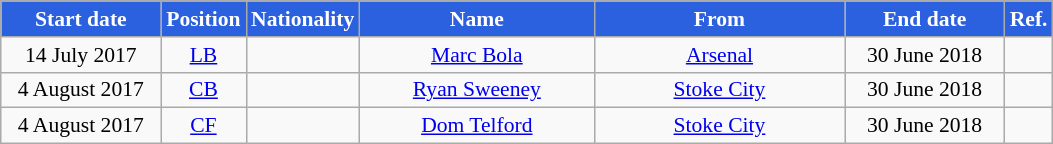<table class="wikitable"  style="text-align:center; font-size:90%; ">
<tr>
<th style="background:#2B60DE; color:#FFFFFF; width:100px;">Start date</th>
<th style="background:#2B60DE; color:#FFFFFF; width:50px;">Position</th>
<th style="background:#2B60DE; color:#FFFFFF; width:50px;">Nationality</th>
<th style="background:#2B60DE; color:#FFFFFF; width:150px;">Name</th>
<th style="background:#2B60DE; color:#FFFFFF; width:160px;">From</th>
<th style="background:#2B60DE; color:#FFFFFF; width:100px;">End date</th>
<th style="background:#2B60DE; color:#FFFFFF; width:25px;">Ref.</th>
</tr>
<tr>
<td>14 July 2017</td>
<td><a href='#'>LB</a></td>
<td></td>
<td><a href='#'>Marc Bola</a></td>
<td><a href='#'>Arsenal</a></td>
<td>30 June 2018</td>
<td></td>
</tr>
<tr>
<td>4 August 2017</td>
<td><a href='#'>CB</a></td>
<td></td>
<td><a href='#'>Ryan Sweeney</a></td>
<td><a href='#'>Stoke City</a></td>
<td>30 June 2018</td>
<td></td>
</tr>
<tr>
<td>4 August 2017</td>
<td><a href='#'>CF</a></td>
<td></td>
<td><a href='#'>Dom Telford</a></td>
<td><a href='#'>Stoke City</a></td>
<td>30 June 2018</td>
<td></td>
</tr>
</table>
